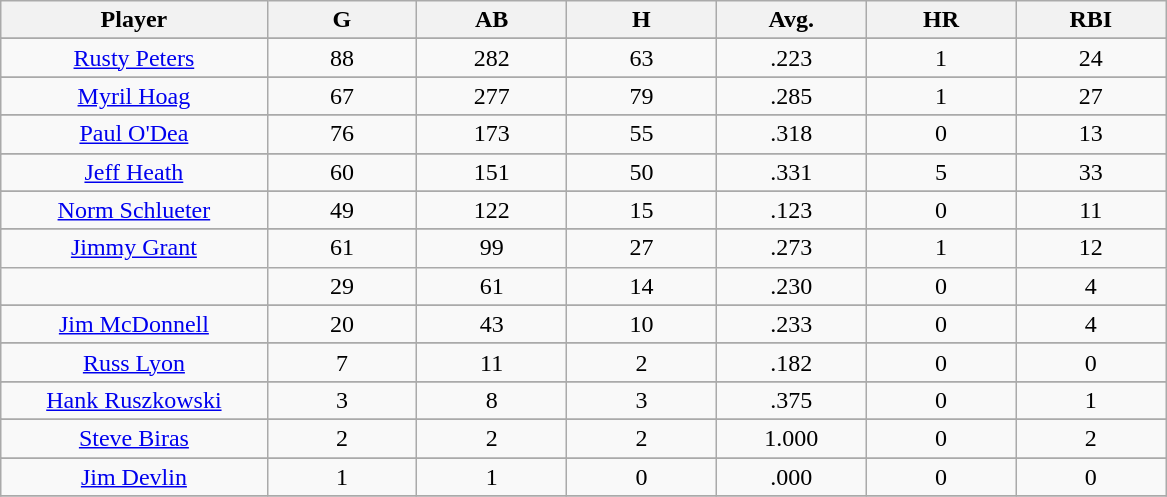<table class="wikitable sortable">
<tr>
<th bgcolor="#DDDDFF" width="16%">Player</th>
<th bgcolor="#DDDDFF" width="9%">G</th>
<th bgcolor="#DDDDFF" width="9%">AB</th>
<th bgcolor="#DDDDFF" width="9%">H</th>
<th bgcolor="#DDDDFF" width="9%">Avg.</th>
<th bgcolor="#DDDDFF" width="9%">HR</th>
<th bgcolor="#DDDDFF" width="9%">RBI</th>
</tr>
<tr>
</tr>
<tr align="center">
<td><a href='#'>Rusty Peters</a></td>
<td>88</td>
<td>282</td>
<td>63</td>
<td>.223</td>
<td>1</td>
<td>24</td>
</tr>
<tr>
</tr>
<tr align="center">
<td><a href='#'>Myril Hoag</a></td>
<td>67</td>
<td>277</td>
<td>79</td>
<td>.285</td>
<td>1</td>
<td>27</td>
</tr>
<tr>
</tr>
<tr align="center">
<td><a href='#'>Paul O'Dea</a></td>
<td>76</td>
<td>173</td>
<td>55</td>
<td>.318</td>
<td>0</td>
<td>13</td>
</tr>
<tr>
</tr>
<tr align="center">
<td><a href='#'>Jeff Heath</a></td>
<td>60</td>
<td>151</td>
<td>50</td>
<td>.331</td>
<td>5</td>
<td>33</td>
</tr>
<tr>
</tr>
<tr align="center">
<td><a href='#'>Norm Schlueter</a></td>
<td>49</td>
<td>122</td>
<td>15</td>
<td>.123</td>
<td>0</td>
<td>11</td>
</tr>
<tr>
</tr>
<tr align="center">
<td><a href='#'>Jimmy Grant</a></td>
<td>61</td>
<td>99</td>
<td>27</td>
<td>.273</td>
<td>1</td>
<td>12</td>
</tr>
<tr align="center">
<td></td>
<td>29</td>
<td>61</td>
<td>14</td>
<td>.230</td>
<td>0</td>
<td>4</td>
</tr>
<tr>
</tr>
<tr align="center">
<td><a href='#'>Jim McDonnell</a></td>
<td>20</td>
<td>43</td>
<td>10</td>
<td>.233</td>
<td>0</td>
<td>4</td>
</tr>
<tr>
</tr>
<tr align="center">
<td><a href='#'>Russ Lyon</a></td>
<td>7</td>
<td>11</td>
<td>2</td>
<td>.182</td>
<td>0</td>
<td>0</td>
</tr>
<tr>
</tr>
<tr align="center">
<td><a href='#'>Hank Ruszkowski</a></td>
<td>3</td>
<td>8</td>
<td>3</td>
<td>.375</td>
<td>0</td>
<td>1</td>
</tr>
<tr>
</tr>
<tr align="center">
<td><a href='#'>Steve Biras</a></td>
<td>2</td>
<td>2</td>
<td>2</td>
<td>1.000</td>
<td>0</td>
<td>2</td>
</tr>
<tr>
</tr>
<tr align="center">
<td><a href='#'>Jim Devlin</a></td>
<td>1</td>
<td>1</td>
<td>0</td>
<td>.000</td>
<td>0</td>
<td>0</td>
</tr>
<tr align="center">
</tr>
</table>
